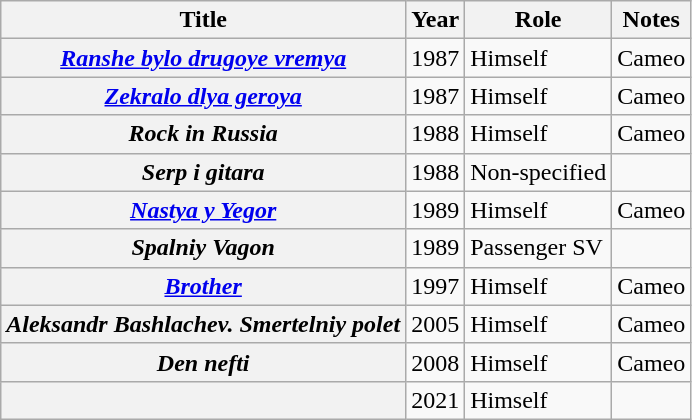<table class="wikitable plainrowheaders sortable">
<tr>
<th scope="col">Title</th>
<th scope="col">Year</th>
<th scope="col">Role</th>
<th scope="col" class="unsortable">Notes</th>
</tr>
<tr>
<th scope="row"><em><a href='#'>Ranshe bylo drugoye vremya</a></em></th>
<td>1987</td>
<td>Himself</td>
<td>Cameo</td>
</tr>
<tr>
<th scope="row"><em><a href='#'>Zekralo dlya geroya</a></em></th>
<td>1987</td>
<td>Himself</td>
<td>Cameo</td>
</tr>
<tr>
<th scope="row"><em>Rock in Russia</em></th>
<td>1988</td>
<td>Himself</td>
<td>Cameo</td>
</tr>
<tr>
<th scope="row"><em>Serp i gitara</em></th>
<td>1988</td>
<td>Non-specified</td>
<td></td>
</tr>
<tr>
<th scope="row"><em><a href='#'>Nastya y Yegor</a></em></th>
<td>1989</td>
<td>Himself</td>
<td>Cameo</td>
</tr>
<tr>
<th scope="row"><em>Spalniy Vagon</em></th>
<td>1989</td>
<td>Passenger SV</td>
<td></td>
</tr>
<tr>
<th scope="row"><em><a href='#'>Brother</a></em></th>
<td>1997</td>
<td>Himself</td>
<td>Cameo</td>
</tr>
<tr>
<th scope="row"><em>Aleksandr Bashlachev. Smertelniy polet</em></th>
<td>2005</td>
<td>Himself</td>
<td>Cameo</td>
</tr>
<tr>
<th scope="row"><em>Den nefti</em></th>
<td>2008</td>
<td>Himself</td>
<td>Cameo</td>
</tr>
<tr>
<th scope="row"><em></em></th>
<td>2021</td>
<td>Himself</td>
<td></td>
</tr>
</table>
